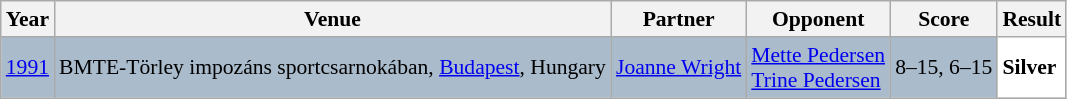<table class="sortable wikitable" style="font-size: 90%;">
<tr>
<th>Year</th>
<th>Venue</th>
<th>Partner</th>
<th>Opponent</th>
<th>Score</th>
<th>Result</th>
</tr>
<tr style="background:#AABBCC">
<td align="center"><a href='#'>1991</a></td>
<td align="left">BMTE-Törley impozáns sportcsarnokában, <a href='#'>Budapest</a>, Hungary</td>
<td align="left"> <a href='#'>Joanne Wright</a></td>
<td align="left"> <a href='#'>Mette Pedersen</a><br> <a href='#'>Trine Pedersen</a></td>
<td align="left">8–15, 6–15</td>
<td style="text-align:left; background:white"> <strong>Silver</strong></td>
</tr>
</table>
